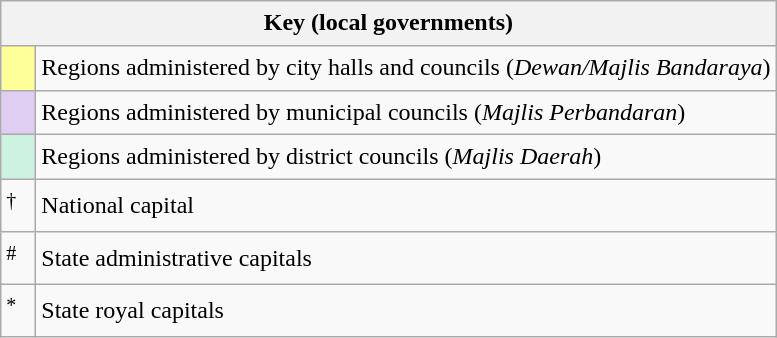<table class="wikitable" style="line-height:1.4em; ">
<tr>
<th colspan="2">Key (local governments)</th>
</tr>
<tr>
<td style="background:#ffff99; width:1em"></td>
<td>Regions administered by city halls and councils (<em>Dewan/Majlis Bandaraya</em>)</td>
</tr>
<tr>
<td style="background:#E0CEF2"></td>
<td>Regions administered by municipal councils (<em>Majlis Perbandaran</em>)</td>
</tr>
<tr>
<td style="background:#CEF2E0"></td>
<td>Regions administered by district councils (<em>Majlis Daerah</em>)</td>
</tr>
<tr>
<td><sup>†</sup></td>
<td>National capital</td>
</tr>
<tr>
<td><sup>#</sup></td>
<td>State administrative capitals</td>
</tr>
<tr>
<td><sup>*</sup></td>
<td>State royal capitals</td>
</tr>
</table>
